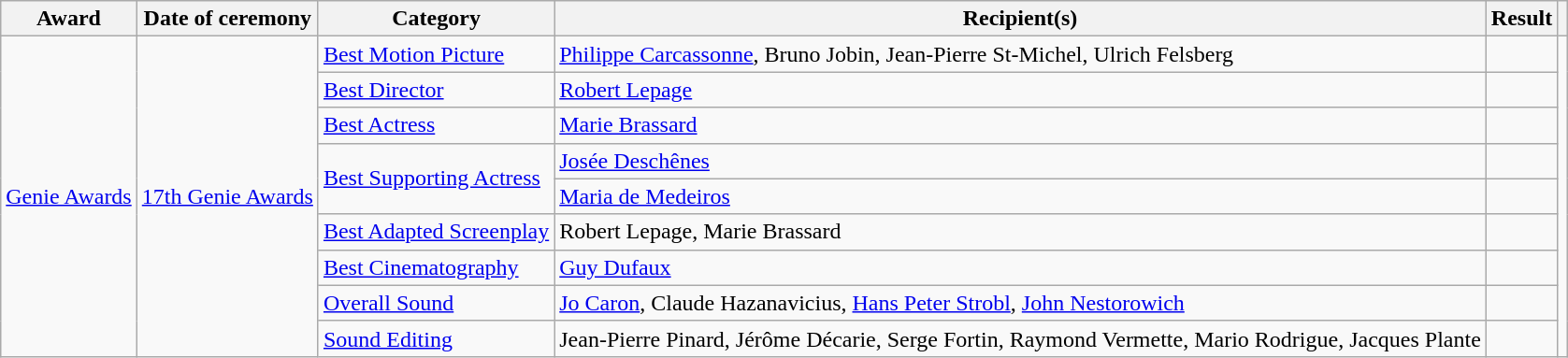<table class="wikitable sortable plainrowheaders">
<tr>
<th scope="col">Award</th>
<th scope="col">Date of ceremony</th>
<th scope="col">Category</th>
<th scope="col">Recipient(s)</th>
<th scope="col">Result</th>
<th scope="col" class="unsortable"></th>
</tr>
<tr>
<td rowspan=9><a href='#'>Genie Awards</a></td>
<td rowspan=9><a href='#'>17th Genie Awards</a></td>
<td><a href='#'>Best Motion Picture</a></td>
<td><a href='#'>Philippe Carcassonne</a>, Bruno Jobin, Jean-Pierre St-Michel, Ulrich Felsberg</td>
<td></td>
<td rowspan=9></td>
</tr>
<tr>
<td><a href='#'>Best Director</a></td>
<td><a href='#'>Robert Lepage</a></td>
<td></td>
</tr>
<tr>
<td><a href='#'>Best Actress</a></td>
<td><a href='#'>Marie Brassard</a></td>
<td></td>
</tr>
<tr>
<td rowspan=2><a href='#'>Best Supporting Actress</a></td>
<td><a href='#'>Josée Deschênes</a></td>
<td></td>
</tr>
<tr>
<td><a href='#'>Maria de Medeiros</a></td>
<td></td>
</tr>
<tr>
<td><a href='#'>Best Adapted Screenplay</a></td>
<td>Robert Lepage, Marie Brassard</td>
<td></td>
</tr>
<tr>
<td><a href='#'>Best Cinematography</a></td>
<td><a href='#'>Guy Dufaux</a></td>
<td></td>
</tr>
<tr>
<td><a href='#'>Overall Sound</a></td>
<td><a href='#'>Jo Caron</a>, Claude Hazanavicius, <a href='#'>Hans Peter Strobl</a>, <a href='#'>John Nestorowich</a></td>
<td></td>
</tr>
<tr>
<td><a href='#'>Sound Editing</a></td>
<td>Jean-Pierre Pinard, Jérôme Décarie, Serge Fortin, Raymond Vermette, Mario Rodrigue, Jacques Plante</td>
<td></td>
</tr>
</table>
